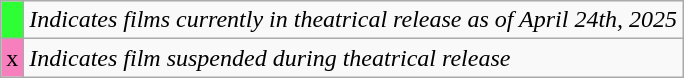<table class="wikitable" style="margin-bottom: 10px;">
<tr>
<td style="background:#2DFF34;"></td>
<td><em>Indicates films currently in theatrical release as of April 24th, 2025</em></td>
</tr>
<tr>
<td style="background:#f77fbe;">x</td>
<td><em>Indicates film suspended during theatrical release</em></td>
</tr>
</table>
